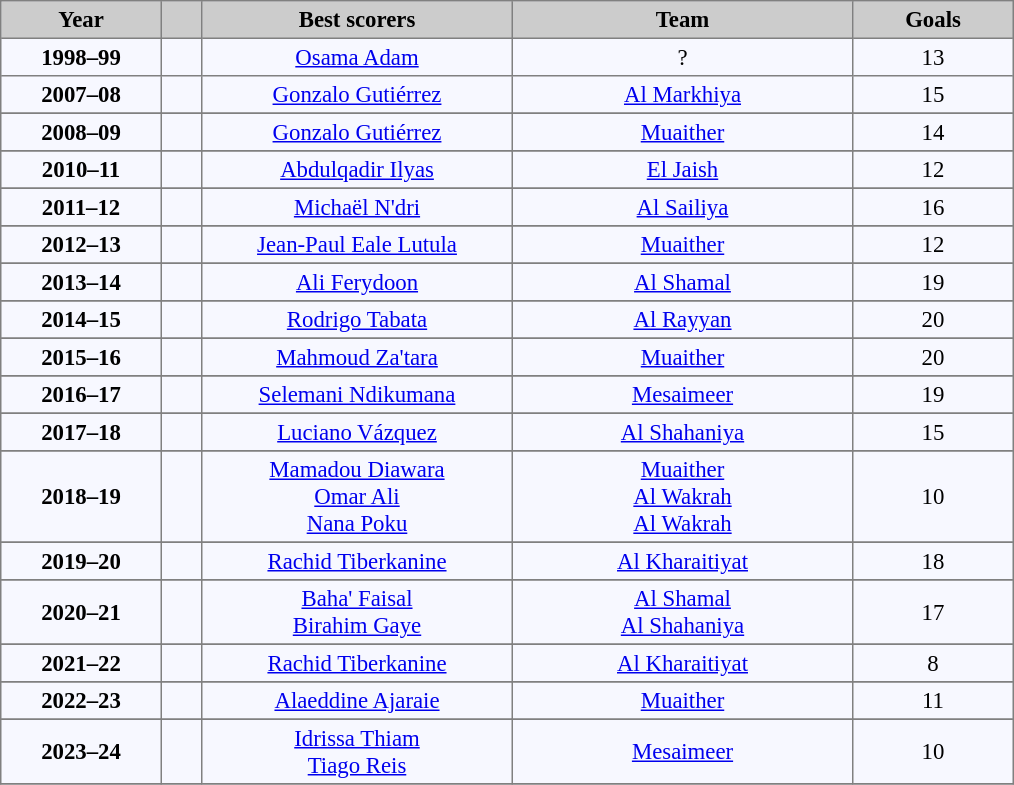<table cellpadding="3" cellspacing="0" border="1" style="margin:left; background:#f7f8ff; font-size:95%; border:gray solid 1px; border-collapse:collapse;">
<tr style="background:#ccc; text-align:center;">
<td style="width:100px;"><strong>Year</strong></td>
<td style="width:20px;"></td>
<td style="width:200px;"><strong>Best scorers</strong></td>
<td style="width:220px;"><strong>Team</strong></td>
<td style="width:100px;"><strong>Goals</strong></td>
</tr>
<tr align=center>
<td><strong>1998–99</strong></td>
<td></td>
<td><a href='#'>Osama Adam</a></td>
<td>?</td>
<td>13</td>
</tr>
<tr align=center>
<td><strong>2007–08</strong></td>
<td></td>
<td><a href='#'>Gonzalo Gutiérrez</a></td>
<td><a href='#'>Al Markhiya</a></td>
<td>15</td>
</tr>
<tr>
</tr>
<tr align=center>
<td><strong>2008–09</strong></td>
<td></td>
<td><a href='#'>Gonzalo Gutiérrez</a></td>
<td><a href='#'>Muaither</a></td>
<td>14</td>
</tr>
<tr>
</tr>
<tr align=center>
<td><strong>2010–11</strong></td>
<td></td>
<td><a href='#'>Abdulqadir Ilyas</a></td>
<td><a href='#'>El Jaish</a></td>
<td>12</td>
</tr>
<tr>
</tr>
<tr align=center>
<td><strong>2011–12</strong></td>
<td></td>
<td><a href='#'>Michaël N'dri</a></td>
<td><a href='#'>Al Sailiya</a></td>
<td>16</td>
</tr>
<tr>
</tr>
<tr align=center>
<td><strong>2012–13</strong></td>
<td></td>
<td><a href='#'>Jean-Paul Eale Lutula</a></td>
<td><a href='#'>Muaither</a></td>
<td>12</td>
</tr>
<tr>
</tr>
<tr align=center>
<td><strong>2013–14</strong></td>
<td></td>
<td><a href='#'>Ali Ferydoon</a></td>
<td><a href='#'>Al Shamal</a></td>
<td>19</td>
</tr>
<tr>
</tr>
<tr align=center>
<td><strong>2014–15</strong></td>
<td></td>
<td><a href='#'>Rodrigo Tabata</a></td>
<td><a href='#'>Al Rayyan</a></td>
<td>20</td>
</tr>
<tr>
</tr>
<tr align=center>
<td><strong>2015–16</strong></td>
<td></td>
<td><a href='#'>Mahmoud Za'tara</a></td>
<td><a href='#'>Muaither</a></td>
<td>20</td>
</tr>
<tr>
</tr>
<tr align=center>
<td><strong>2016–17</strong></td>
<td></td>
<td><a href='#'>Selemani Ndikumana</a></td>
<td><a href='#'>Mesaimeer</a></td>
<td>19</td>
</tr>
<tr>
</tr>
<tr align=center>
<td><strong>2017–18</strong></td>
<td></td>
<td><a href='#'>Luciano Vázquez</a></td>
<td><a href='#'>Al Shahaniya</a></td>
<td>15</td>
</tr>
<tr>
</tr>
<tr align=center>
<td><strong>2018–19</strong></td>
<td> <br>  <br> </td>
<td><a href='#'>Mamadou Diawara</a> <br> <a href='#'>Omar Ali</a> <br> <a href='#'>Nana Poku</a></td>
<td><a href='#'>Muaither</a> <br> <a href='#'>Al Wakrah</a> <br> <a href='#'>Al Wakrah</a></td>
<td colspan="3">10</td>
</tr>
<tr>
</tr>
<tr align=center>
<td><strong>2019–20</strong></td>
<td></td>
<td><a href='#'>Rachid Tiberkanine</a></td>
<td><a href='#'>Al Kharaitiyat</a></td>
<td>18</td>
</tr>
<tr>
</tr>
<tr align=center>
<td><strong>2020–21</strong></td>
<td> <br> </td>
<td><a href='#'>Baha' Faisal</a> <br> <a href='#'>Birahim Gaye</a></td>
<td><a href='#'>Al Shamal</a> <br> <a href='#'>Al Shahaniya</a></td>
<td colspan="3">17</td>
</tr>
<tr>
</tr>
<tr align=center>
<td><strong>2021–22</strong></td>
<td></td>
<td><a href='#'>Rachid Tiberkanine</a></td>
<td><a href='#'>Al Kharaitiyat</a></td>
<td>8</td>
</tr>
<tr>
</tr>
<tr align=center>
<td><strong>2022–23</strong></td>
<td></td>
<td><a href='#'>Alaeddine Ajaraie</a></td>
<td><a href='#'>Muaither</a></td>
<td>11</td>
</tr>
<tr>
</tr>
<tr align=center>
<td><strong>2023–24</strong></td>
<td> <br> </td>
<td><a href='#'>Idrissa Thiam</a> <br> <a href='#'>Tiago Reis</a></td>
<td><a href='#'>Mesaimeer</a></td>
<td colspan="2">10</td>
</tr>
<tr>
</tr>
</table>
